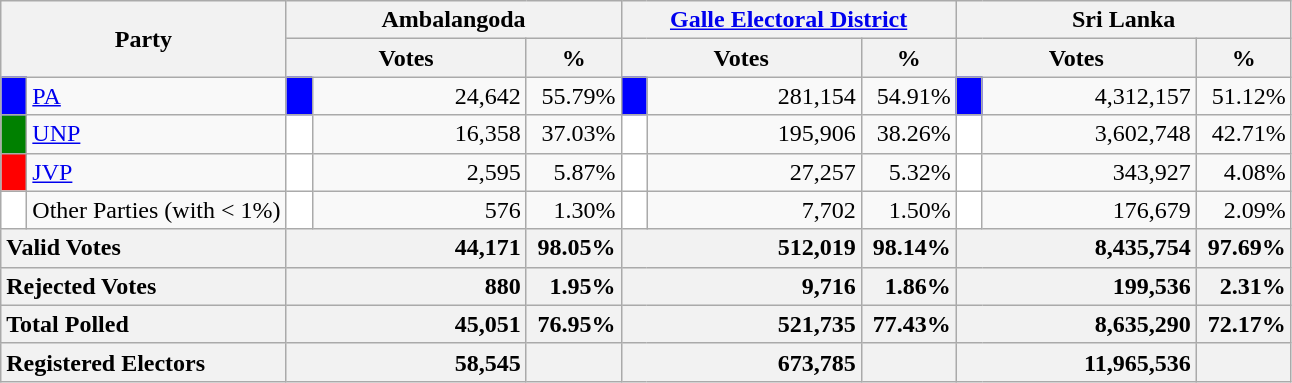<table class="wikitable">
<tr>
<th colspan="2" width="144px"rowspan="2">Party</th>
<th colspan="3" width="216px">Ambalangoda</th>
<th colspan="3" width="216px"><a href='#'>Galle Electoral District</a></th>
<th colspan="3" width="216px">Sri Lanka</th>
</tr>
<tr>
<th colspan="2" width="144px">Votes</th>
<th>%</th>
<th colspan="2" width="144px">Votes</th>
<th>%</th>
<th colspan="2" width="144px">Votes</th>
<th>%</th>
</tr>
<tr>
<td style="background-color:blue;" width="10px"></td>
<td style="text-align:left;"><a href='#'>PA</a></td>
<td style="background-color:blue;" width="10px"></td>
<td style="text-align:right;">24,642</td>
<td style="text-align:right;">55.79%</td>
<td style="background-color:blue;" width="10px"></td>
<td style="text-align:right;">281,154</td>
<td style="text-align:right;">54.91%</td>
<td style="background-color:blue;" width="10px"></td>
<td style="text-align:right;">4,312,157</td>
<td style="text-align:right;">51.12%</td>
</tr>
<tr>
<td style="background-color:green;" width="10px"></td>
<td style="text-align:left;"><a href='#'>UNP</a></td>
<td style="background-color:white;" width="10px"></td>
<td style="text-align:right;">16,358</td>
<td style="text-align:right;">37.03%</td>
<td style="background-color:white;" width="10px"></td>
<td style="text-align:right;">195,906</td>
<td style="text-align:right;">38.26%</td>
<td style="background-color:white;" width="10px"></td>
<td style="text-align:right;">3,602,748</td>
<td style="text-align:right;">42.71%</td>
</tr>
<tr>
<td style="background-color:red;" width="10px"></td>
<td style="text-align:left;"><a href='#'>JVP</a></td>
<td style="background-color:white;" width="10px"></td>
<td style="text-align:right;">2,595</td>
<td style="text-align:right;">5.87%</td>
<td style="background-color:white;" width="10px"></td>
<td style="text-align:right;">27,257</td>
<td style="text-align:right;">5.32%</td>
<td style="background-color:white;" width="10px"></td>
<td style="text-align:right;">343,927</td>
<td style="text-align:right;">4.08%</td>
</tr>
<tr>
<td style="background-color:white;" width="10px"></td>
<td style="text-align:left;">Other Parties (with < 1%)</td>
<td style="background-color:white;" width="10px"></td>
<td style="text-align:right;">576</td>
<td style="text-align:right;">1.30%</td>
<td style="background-color:white;" width="10px"></td>
<td style="text-align:right;">7,702</td>
<td style="text-align:right;">1.50%</td>
<td style="background-color:white;" width="10px"></td>
<td style="text-align:right;">176,679</td>
<td style="text-align:right;">2.09%</td>
</tr>
<tr>
<th colspan="2" width="144px"style="text-align:left;">Valid Votes</th>
<th style="text-align:right;"colspan="2" width="144px">44,171</th>
<th style="text-align:right;">98.05%</th>
<th style="text-align:right;"colspan="2" width="144px">512,019</th>
<th style="text-align:right;">98.14%</th>
<th style="text-align:right;"colspan="2" width="144px">8,435,754</th>
<th style="text-align:right;">97.69%</th>
</tr>
<tr>
<th colspan="2" width="144px"style="text-align:left;">Rejected Votes</th>
<th style="text-align:right;"colspan="2" width="144px">880</th>
<th style="text-align:right;">1.95%</th>
<th style="text-align:right;"colspan="2" width="144px">9,716</th>
<th style="text-align:right;">1.86%</th>
<th style="text-align:right;"colspan="2" width="144px">199,536</th>
<th style="text-align:right;">2.31%</th>
</tr>
<tr>
<th colspan="2" width="144px"style="text-align:left;">Total Polled</th>
<th style="text-align:right;"colspan="2" width="144px">45,051</th>
<th style="text-align:right;">76.95%</th>
<th style="text-align:right;"colspan="2" width="144px">521,735</th>
<th style="text-align:right;">77.43%</th>
<th style="text-align:right;"colspan="2" width="144px">8,635,290</th>
<th style="text-align:right;">72.17%</th>
</tr>
<tr>
<th colspan="2" width="144px"style="text-align:left;">Registered Electors</th>
<th style="text-align:right;"colspan="2" width="144px">58,545</th>
<th></th>
<th style="text-align:right;"colspan="2" width="144px">673,785</th>
<th></th>
<th style="text-align:right;"colspan="2" width="144px">11,965,536</th>
<th></th>
</tr>
</table>
